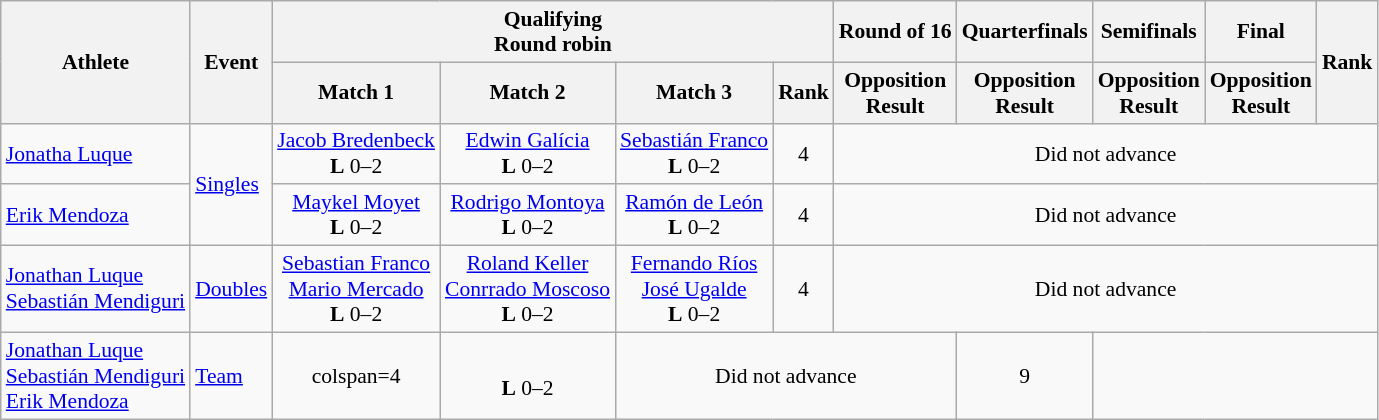<table class="wikitable" style="font-size:90%">
<tr>
<th rowspan="2">Athlete</th>
<th rowspan="2">Event</th>
<th colspan="4">Qualifying<br>Round robin</th>
<th>Round of 16</th>
<th>Quarterfinals</th>
<th>Semifinals</th>
<th>Final</th>
<th rowspan="2">Rank</th>
</tr>
<tr>
<th>Match 1</th>
<th>Match 2</th>
<th>Match 3</th>
<th>Rank</th>
<th>Opposition<br>Result</th>
<th>Opposition<br>Result</th>
<th>Opposition<br>Result</th>
<th>Opposition<br>Result</th>
</tr>
<tr align=center>
<td align=left><a href='#'>Jonatha Luque</a></td>
<td rowspan=2 align=left><a href='#'>Singles</a></td>
<td align=center> <a href='#'>Jacob Bredenbeck</a><br><strong>L</strong> 0–2</td>
<td align=center> <a href='#'>Edwin Galícia</a><br><strong>L</strong> 0–2</td>
<td align=center> <a href='#'>Sebastián Franco</a><br><strong>L</strong> 0–2</td>
<td>4</td>
<td colspan=5>Did not advance</td>
</tr>
<tr align=center>
<td align=left><a href='#'>Erik Mendoza</a></td>
<td align=center> <a href='#'>Maykel Moyet</a><br><strong>L</strong> 0–2</td>
<td align=center> <a href='#'>Rodrigo Montoya</a><br><strong>L</strong> 0–2</td>
<td align=center> <a href='#'>Ramón de León</a><br><strong>L</strong> 0–2</td>
<td>4</td>
<td colspan=5>Did not advance</td>
</tr>
<tr align=center>
<td align=left><a href='#'>Jonathan Luque</a><br><a href='#'>Sebastián Mendiguri</a></td>
<td align=left><a href='#'>Doubles</a></td>
<td align=center> <a href='#'>Sebastian Franco</a><br><a href='#'>Mario Mercado</a><br><strong>L</strong> 0–2</td>
<td align=center> <a href='#'>Roland Keller</a><br><a href='#'>Conrrado Moscoso</a><br><strong>L</strong> 0–2</td>
<td align=center> <a href='#'>Fernando Ríos</a><br><a href='#'>José Ugalde</a><br><strong>L</strong> 0–2</td>
<td>4</td>
<td colspan=5>Did not advance</td>
</tr>
<tr align=center>
<td align=left><a href='#'>Jonathan Luque</a><br><a href='#'>Sebastián Mendiguri</a><br><a href='#'>Erik Mendoza</a></td>
<td align=left><a href='#'>Team</a></td>
<td>colspan=4 </td>
<td align=center><br><strong>L</strong> 0–2</td>
<td colspan=3>Did not advance</td>
<td>9</td>
</tr>
</table>
